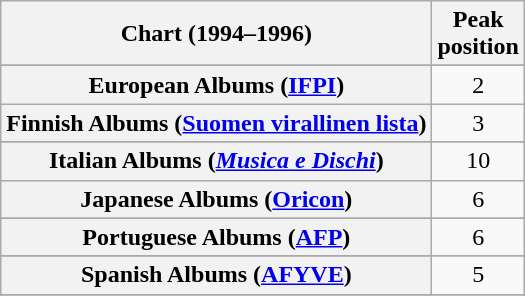<table class="wikitable sortable plainrowheaders" style="text-align:center">
<tr>
<th>Chart (1994–1996)</th>
<th>Peak<br>position</th>
</tr>
<tr>
</tr>
<tr>
</tr>
<tr>
</tr>
<tr>
</tr>
<tr>
</tr>
<tr>
<th scope="row">European Albums (<a href='#'>IFPI</a>)</th>
<td>2</td>
</tr>
<tr>
<th scope="row">Finnish Albums (<a href='#'>Suomen virallinen lista</a>)</th>
<td>3</td>
</tr>
<tr>
</tr>
<tr>
</tr>
<tr>
<th scope="row">Italian Albums (<em><a href='#'>Musica e Dischi</a></em>)</th>
<td align="center">10</td>
</tr>
<tr>
<th scope="row">Japanese Albums (<a href='#'>Oricon</a>)</th>
<td align="center">6</td>
</tr>
<tr>
</tr>
<tr>
</tr>
<tr>
<th scope="row">Portuguese Albums (<a href='#'>AFP</a>)</th>
<td>6</td>
</tr>
<tr>
</tr>
<tr>
<th scope="row">Spanish Albums (<a href='#'>AFYVE</a>)</th>
<td>5</td>
</tr>
<tr>
</tr>
<tr>
</tr>
<tr>
</tr>
<tr>
</tr>
<tr>
</tr>
<tr>
</tr>
</table>
